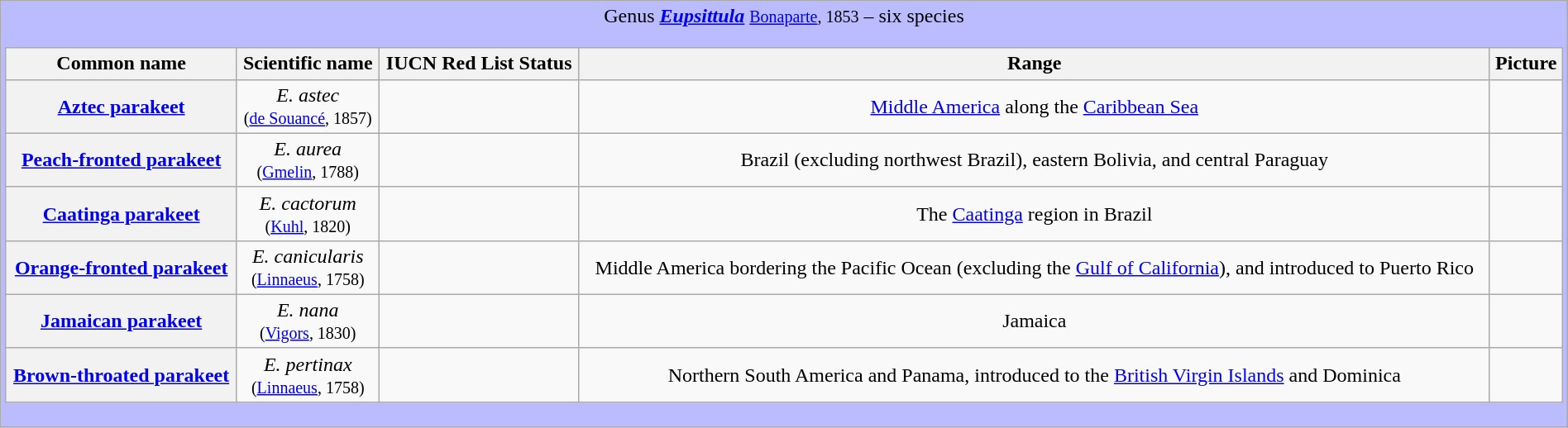<table class="wikitable" style="width:100%;text-align:center">
<tr>
<td colspan="100%" align="center" bgcolor="#BBBBFF">Genus <strong><em><a href='#'>Eupsittula</a></em></strong> <small><a href='#'>Bonaparte</a>, 1853</small> – six species<br><table class="wikitable sortable" style="width:100%;text-align:center">
<tr>
<th scope="col">Common name</th>
<th scope="col">Scientific name</th>
<th scope="col">IUCN Red List Status</th>
<th scope="col" class="unsortable">Range</th>
<th scope="col" class="unsortable">Picture</th>
</tr>
<tr>
<th scope="row"><a href='#'>Aztec parakeet</a></th>
<td><em>E. astec</em> <br><small>(<a href='#'>de Souancé</a>, 1857)</small></td>
<td></td>
<td><a href='#'>Middle America</a> along the <a href='#'>Caribbean Sea</a></td>
<td></td>
</tr>
<tr>
<th scope="row"><a href='#'>Peach-fronted parakeet</a></th>
<td><em>E. aurea</em> <br><small>(<a href='#'>Gmelin</a>, 1788)</small></td>
<td></td>
<td>Brazil (excluding northwest Brazil), eastern Bolivia, and central Paraguay</td>
<td></td>
</tr>
<tr>
<th scope="row"><a href='#'>Caatinga parakeet</a></th>
<td><em>E. cactorum</em> <br><small>(<a href='#'>Kuhl</a>, 1820)</small></td>
<td></td>
<td>The <a href='#'>Caatinga</a> region in Brazil</td>
<td></td>
</tr>
<tr>
<th scope="row"><a href='#'>Orange-fronted parakeet</a></th>
<td><em>E. canicularis</em> <br><small>(<a href='#'>Linnaeus</a>, 1758)</small></td>
<td></td>
<td>Middle America bordering the Pacific Ocean (excluding the <a href='#'>Gulf of California</a>), and introduced to Puerto Rico</td>
<td></td>
</tr>
<tr>
<th scope="row"><a href='#'>Jamaican parakeet</a></th>
<td><em>E. nana</em> <br><small>(<a href='#'>Vigors</a>, 1830)</small></td>
<td></td>
<td>Jamaica</td>
<td></td>
</tr>
<tr>
<th scope="row"><a href='#'>Brown-throated parakeet</a></th>
<td><em>E. pertinax</em> <br><small>(<a href='#'>Linnaeus</a>, 1758)</small></td>
<td></td>
<td>Northern South America and Panama, introduced to the <a href='#'>British Virgin Islands</a> and Dominica</td>
<td></td>
</tr>
</table>
</td>
</tr>
</table>
